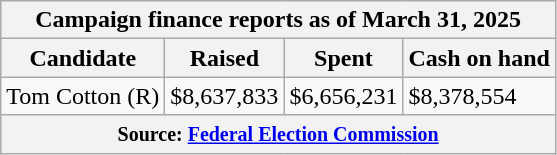<table class="wikitable sortable">
<tr>
<th colspan=4>Campaign finance reports as of March 31, 2025</th>
</tr>
<tr style="text-align:center;">
<th>Candidate</th>
<th>Raised</th>
<th>Spent</th>
<th>Cash on hand</th>
</tr>
<tr>
<td>Tom Cotton (R)</td>
<td>$8,637,833</td>
<td>$6,656,231</td>
<td>$8,378,554</td>
</tr>
<tr>
<th colspan="4"><small>Source: <a href='#'>Federal Election Commission</a></small></th>
</tr>
</table>
